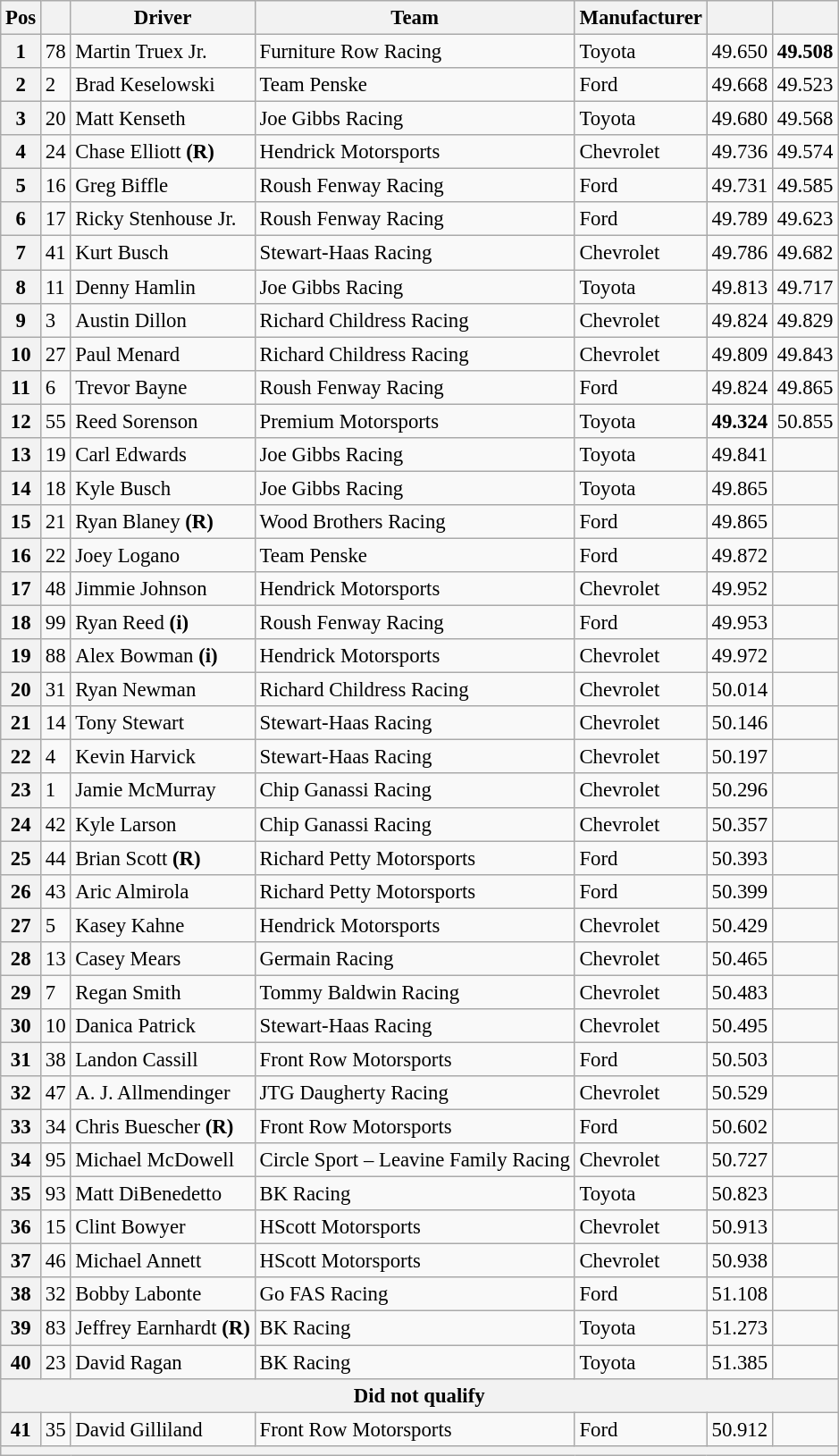<table class="wikitable" style="font-size:95%">
<tr>
<th>Pos</th>
<th></th>
<th>Driver</th>
<th>Team</th>
<th>Manufacturer</th>
<th></th>
<th></th>
</tr>
<tr>
<th>1</th>
<td>78</td>
<td>Martin Truex Jr.</td>
<td>Furniture Row Racing</td>
<td>Toyota</td>
<td>49.650</td>
<td><strong>49.508</strong></td>
</tr>
<tr>
<th>2</th>
<td>2</td>
<td>Brad Keselowski</td>
<td>Team Penske</td>
<td>Ford</td>
<td>49.668</td>
<td>49.523</td>
</tr>
<tr>
<th>3</th>
<td>20</td>
<td>Matt Kenseth</td>
<td>Joe Gibbs Racing</td>
<td>Toyota</td>
<td>49.680</td>
<td>49.568</td>
</tr>
<tr>
<th>4</th>
<td>24</td>
<td>Chase Elliott <strong>(R)</strong></td>
<td>Hendrick Motorsports</td>
<td>Chevrolet</td>
<td>49.736</td>
<td>49.574</td>
</tr>
<tr>
<th>5</th>
<td>16</td>
<td>Greg Biffle</td>
<td>Roush Fenway Racing</td>
<td>Ford</td>
<td>49.731</td>
<td>49.585</td>
</tr>
<tr>
<th>6</th>
<td>17</td>
<td>Ricky Stenhouse Jr.</td>
<td>Roush Fenway Racing</td>
<td>Ford</td>
<td>49.789</td>
<td>49.623</td>
</tr>
<tr>
<th>7</th>
<td>41</td>
<td>Kurt Busch</td>
<td>Stewart-Haas Racing</td>
<td>Chevrolet</td>
<td>49.786</td>
<td>49.682</td>
</tr>
<tr>
<th>8</th>
<td>11</td>
<td>Denny Hamlin</td>
<td>Joe Gibbs Racing</td>
<td>Toyota</td>
<td>49.813</td>
<td>49.717</td>
</tr>
<tr>
<th>9</th>
<td>3</td>
<td>Austin Dillon</td>
<td>Richard Childress Racing</td>
<td>Chevrolet</td>
<td>49.824</td>
<td>49.829</td>
</tr>
<tr>
<th>10</th>
<td>27</td>
<td>Paul Menard</td>
<td>Richard Childress Racing</td>
<td>Chevrolet</td>
<td>49.809</td>
<td>49.843</td>
</tr>
<tr>
<th>11</th>
<td>6</td>
<td>Trevor Bayne</td>
<td>Roush Fenway Racing</td>
<td>Ford</td>
<td>49.824</td>
<td>49.865</td>
</tr>
<tr>
<th>12</th>
<td>55</td>
<td>Reed Sorenson</td>
<td>Premium Motorsports</td>
<td>Toyota</td>
<td><strong>49.324</strong></td>
<td>50.855</td>
</tr>
<tr>
<th>13</th>
<td>19</td>
<td>Carl Edwards</td>
<td>Joe Gibbs Racing</td>
<td>Toyota</td>
<td>49.841</td>
<td></td>
</tr>
<tr>
<th>14</th>
<td>18</td>
<td>Kyle Busch</td>
<td>Joe Gibbs Racing</td>
<td>Toyota</td>
<td>49.865</td>
<td></td>
</tr>
<tr>
<th>15</th>
<td>21</td>
<td>Ryan Blaney <strong>(R)</strong></td>
<td>Wood Brothers Racing</td>
<td>Ford</td>
<td>49.865</td>
<td></td>
</tr>
<tr>
<th>16</th>
<td>22</td>
<td>Joey Logano</td>
<td>Team Penske</td>
<td>Ford</td>
<td>49.872</td>
<td></td>
</tr>
<tr>
<th>17</th>
<td>48</td>
<td>Jimmie Johnson</td>
<td>Hendrick Motorsports</td>
<td>Chevrolet</td>
<td>49.952</td>
<td></td>
</tr>
<tr>
<th>18</th>
<td>99</td>
<td>Ryan Reed <strong>(i)</strong></td>
<td>Roush Fenway Racing</td>
<td>Ford</td>
<td>49.953</td>
<td></td>
</tr>
<tr>
<th>19</th>
<td>88</td>
<td>Alex Bowman <strong>(i)</strong></td>
<td>Hendrick Motorsports</td>
<td>Chevrolet</td>
<td>49.972</td>
<td></td>
</tr>
<tr>
<th>20</th>
<td>31</td>
<td>Ryan Newman</td>
<td>Richard Childress Racing</td>
<td>Chevrolet</td>
<td>50.014</td>
<td></td>
</tr>
<tr>
<th>21</th>
<td>14</td>
<td>Tony Stewart</td>
<td>Stewart-Haas Racing</td>
<td>Chevrolet</td>
<td>50.146</td>
<td></td>
</tr>
<tr>
<th>22</th>
<td>4</td>
<td>Kevin Harvick</td>
<td>Stewart-Haas Racing</td>
<td>Chevrolet</td>
<td>50.197</td>
<td></td>
</tr>
<tr>
<th>23</th>
<td>1</td>
<td>Jamie McMurray</td>
<td>Chip Ganassi Racing</td>
<td>Chevrolet</td>
<td>50.296</td>
<td></td>
</tr>
<tr>
<th>24</th>
<td>42</td>
<td>Kyle Larson</td>
<td>Chip Ganassi Racing</td>
<td>Chevrolet</td>
<td>50.357</td>
<td></td>
</tr>
<tr>
<th>25</th>
<td>44</td>
<td>Brian Scott <strong>(R)</strong></td>
<td>Richard Petty Motorsports</td>
<td>Ford</td>
<td>50.393</td>
<td></td>
</tr>
<tr>
<th>26</th>
<td>43</td>
<td>Aric Almirola</td>
<td>Richard Petty Motorsports</td>
<td>Ford</td>
<td>50.399</td>
<td></td>
</tr>
<tr>
<th>27</th>
<td>5</td>
<td>Kasey Kahne</td>
<td>Hendrick Motorsports</td>
<td>Chevrolet</td>
<td>50.429</td>
<td></td>
</tr>
<tr>
<th>28</th>
<td>13</td>
<td>Casey Mears</td>
<td>Germain Racing</td>
<td>Chevrolet</td>
<td>50.465</td>
<td></td>
</tr>
<tr>
<th>29</th>
<td>7</td>
<td>Regan Smith</td>
<td>Tommy Baldwin Racing</td>
<td>Chevrolet</td>
<td>50.483</td>
<td></td>
</tr>
<tr>
<th>30</th>
<td>10</td>
<td>Danica Patrick</td>
<td>Stewart-Haas Racing</td>
<td>Chevrolet</td>
<td>50.495</td>
<td></td>
</tr>
<tr>
<th>31</th>
<td>38</td>
<td>Landon Cassill</td>
<td>Front Row Motorsports</td>
<td>Ford</td>
<td>50.503</td>
<td></td>
</tr>
<tr>
<th>32</th>
<td>47</td>
<td>A. J. Allmendinger</td>
<td>JTG Daugherty Racing</td>
<td>Chevrolet</td>
<td>50.529</td>
<td></td>
</tr>
<tr>
<th>33</th>
<td>34</td>
<td>Chris Buescher <strong>(R)</strong></td>
<td>Front Row Motorsports</td>
<td>Ford</td>
<td>50.602</td>
<td></td>
</tr>
<tr>
<th>34</th>
<td>95</td>
<td>Michael McDowell</td>
<td>Circle Sport – Leavine Family Racing</td>
<td>Chevrolet</td>
<td>50.727</td>
<td></td>
</tr>
<tr>
<th>35</th>
<td>93</td>
<td>Matt DiBenedetto</td>
<td>BK Racing</td>
<td>Toyota</td>
<td>50.823</td>
<td></td>
</tr>
<tr>
<th>36</th>
<td>15</td>
<td>Clint Bowyer</td>
<td>HScott Motorsports</td>
<td>Chevrolet</td>
<td>50.913</td>
<td></td>
</tr>
<tr>
<th>37</th>
<td>46</td>
<td>Michael Annett</td>
<td>HScott Motorsports</td>
<td>Chevrolet</td>
<td>50.938</td>
<td></td>
</tr>
<tr>
<th>38</th>
<td>32</td>
<td>Bobby Labonte</td>
<td>Go FAS Racing</td>
<td>Ford</td>
<td>51.108</td>
<td></td>
</tr>
<tr>
<th>39</th>
<td>83</td>
<td>Jeffrey Earnhardt <strong>(R)</strong></td>
<td>BK Racing</td>
<td>Toyota</td>
<td>51.273</td>
<td></td>
</tr>
<tr>
<th>40</th>
<td>23</td>
<td>David Ragan</td>
<td>BK Racing</td>
<td>Toyota</td>
<td>51.385</td>
<td></td>
</tr>
<tr>
<th colspan="7">Did not qualify</th>
</tr>
<tr>
<th>41</th>
<td>35</td>
<td>David Gilliland</td>
<td>Front Row Motorsports</td>
<td>Ford</td>
<td>50.912</td>
<td></td>
</tr>
<tr>
<th colspan="7"></th>
</tr>
</table>
